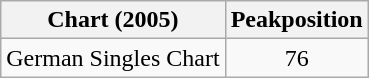<table class="wikitable">
<tr>
<th>Chart (2005)</th>
<th>Peakposition</th>
</tr>
<tr>
<td>German Singles Chart</td>
<td align="center">76</td>
</tr>
</table>
